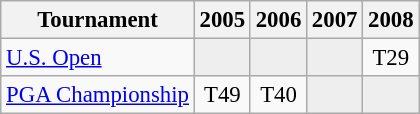<table class="wikitable" style="font-size:95%;">
<tr>
<th>Tournament</th>
<th>2005</th>
<th>2006</th>
<th>2007</th>
<th>2008</th>
</tr>
<tr>
<td><a href='#'>U.S. Open</a></td>
<td style="background:#eeeeee;"></td>
<td style="background:#eeeeee;"></td>
<td style="background:#eeeeee;"></td>
<td align="center">T29</td>
</tr>
<tr>
<td><a href='#'>PGA Championship</a></td>
<td align="center">T49</td>
<td align="center">T40</td>
<td style="background:#eeeeee;"></td>
<td style="background:#eeeeee;"></td>
</tr>
</table>
